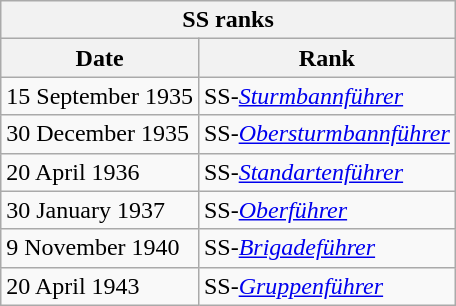<table class="wikitable float-right">
<tr>
<th colspan="2">SS ranks</th>
</tr>
<tr>
<th>Date</th>
<th>Rank</th>
</tr>
<tr>
<td>15 September 1935</td>
<td>SS-<em><a href='#'>Sturmbannführer</a></em></td>
</tr>
<tr>
<td>30 December 1935</td>
<td>SS-<em><a href='#'>Obersturmbannführer</a></em></td>
</tr>
<tr>
<td>20 April 1936</td>
<td>SS-<em><a href='#'>Standartenführer</a></em></td>
</tr>
<tr>
<td>30 January 1937</td>
<td>SS-<em><a href='#'>Oberführer</a></em></td>
</tr>
<tr>
<td>9 November 1940</td>
<td>SS-<em><a href='#'>Brigadeführer</a></em></td>
</tr>
<tr>
<td>20 April 1943</td>
<td>SS-<em><a href='#'>Gruppenführer</a></em></td>
</tr>
</table>
